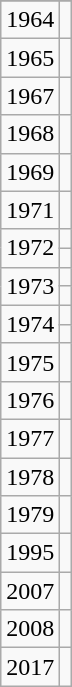<table class="wikitable sortable">
<tr>
</tr>
<tr>
<td>1964</td>
<td></td>
</tr>
<tr>
<td>1965</td>
<td></td>
</tr>
<tr>
<td>1967</td>
<td></td>
</tr>
<tr>
<td>1968</td>
<td></td>
</tr>
<tr>
<td>1969</td>
<td></td>
</tr>
<tr>
<td>1971</td>
<td></td>
</tr>
<tr>
<td rowspan=2>1972</td>
<td></td>
</tr>
<tr>
<td></td>
</tr>
<tr>
<td rowspan=2>1973</td>
<td></td>
</tr>
<tr>
<td></td>
</tr>
<tr>
<td rowspan=2>1974</td>
<td></td>
</tr>
<tr>
<td></td>
</tr>
<tr>
<td>1975</td>
<td></td>
</tr>
<tr>
<td>1976</td>
<td></td>
</tr>
<tr>
<td>1977</td>
<td></td>
</tr>
<tr>
<td>1978</td>
<td></td>
</tr>
<tr>
<td>1979</td>
<td></td>
</tr>
<tr>
<td>1995</td>
<td></td>
</tr>
<tr>
<td>2007</td>
<td></td>
</tr>
<tr>
<td>2008</td>
<td></td>
</tr>
<tr>
<td>2017</td>
<td></td>
</tr>
</table>
